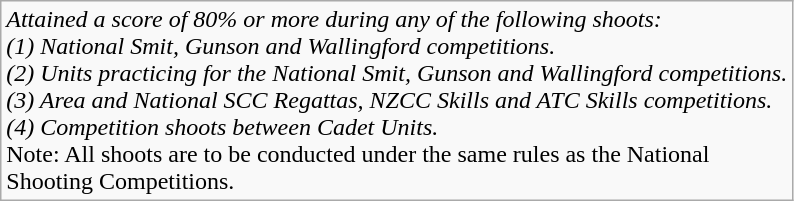<table class="wikitable">
<tr>
<td><em>Attained a score of 80% or more during any of the following shoots:</em><br><em>(1) National Smit, Gunson and Wallingford competitions.</em><br><em>(2) Units practicing for the National Smit, Gunson and Wallingford</em> <em>competitions.</em><br><em>(3) Area and National SCC Regattas, NZCC Skills and ATC Skills</em> <em>competitions.</em><br><em>(4) Competition shoots between Cadet Units.</em><br>Note: All shoots are to be conducted under the same rules as the National<br>Shooting Competitions.</td>
</tr>
</table>
